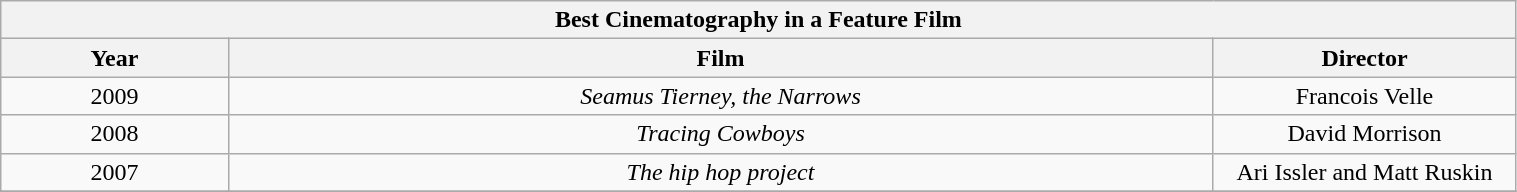<table class="wikitable" width="80%">
<tr>
<th colspan="3" align="center">Best Cinematography in a Feature Film</th>
</tr>
<tr>
<th width="15%">Year</th>
<th width="65%">Film</th>
<th width="20%">Director</th>
</tr>
<tr>
<td align="center">2009</td>
<td align="center"><em>Seamus Tierney, the Narrows</em></td>
<td align="center">Francois Velle</td>
</tr>
<tr>
<td align="center">2008</td>
<td align="center"><em>Tracing Cowboys</em></td>
<td align="center">David Morrison</td>
</tr>
<tr>
<td align="center">2007</td>
<td align="center"><em>The hip hop project</em></td>
<td align="center">Ari Issler and Matt Ruskin</td>
</tr>
<tr>
</tr>
</table>
